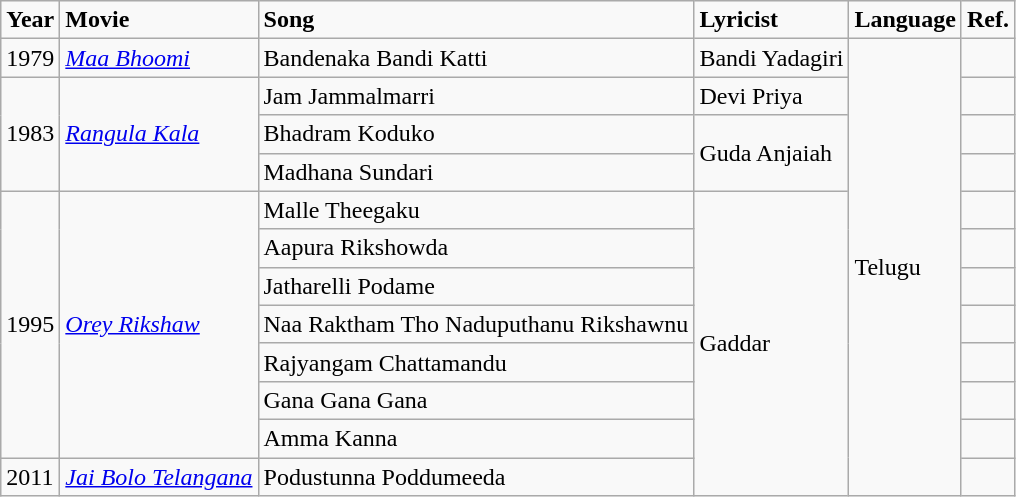<table class="wikitable sortable">
<tr>
<td><strong>Year</strong></td>
<td><strong>Movie</strong></td>
<td><strong>Song</strong></td>
<td><strong>Lyricist</strong></td>
<td><strong>Language</strong></td>
<td><strong>Ref.</strong></td>
</tr>
<tr>
<td>1979</td>
<td><em><a href='#'>Maa Bhoomi</a></em></td>
<td>Bandenaka Bandi Katti</td>
<td>Bandi Yadagiri</td>
<td rowspan="12">Telugu</td>
<td></td>
</tr>
<tr>
<td rowspan="3">1983</td>
<td rowspan="3"><em><a href='#'>Rangula Kala</a></em></td>
<td>Jam Jammalmarri</td>
<td>Devi Priya</td>
<td></td>
</tr>
<tr>
<td>Bhadram Koduko</td>
<td rowspan="2">Guda Anjaiah</td>
<td></td>
</tr>
<tr>
<td>Madhana Sundari</td>
<td></td>
</tr>
<tr>
<td rowspan="7">1995</td>
<td rowspan="7"><em><a href='#'>Orey Rikshaw</a></em></td>
<td>Malle Theegaku</td>
<td rowspan="8">Gaddar</td>
<td></td>
</tr>
<tr>
<td>Aapura Rikshowda</td>
<td></td>
</tr>
<tr>
<td>Jatharelli Podame</td>
<td></td>
</tr>
<tr>
<td>Naa Raktham Tho Naduputhanu Rikshawnu</td>
<td></td>
</tr>
<tr>
<td>Rajyangam Chattamandu</td>
<td></td>
</tr>
<tr>
<td>Gana Gana Gana</td>
<td></td>
</tr>
<tr>
<td>Amma Kanna</td>
<td></td>
</tr>
<tr>
<td>2011</td>
<td><em><a href='#'>Jai Bolo Telangana</a></em></td>
<td>Podustunna Poddumeeda</td>
<td></td>
</tr>
</table>
